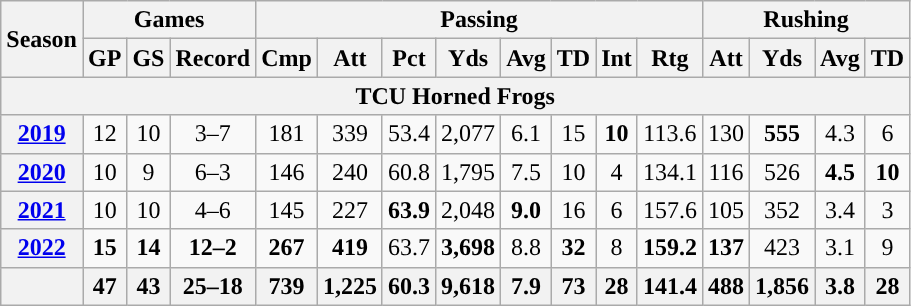<table class="wikitable" style="text-align:center;">
<tr>
<th rowspan="2">Season</th>
<th colspan="3">Games</th>
<th colspan="8">Passing</th>
<th colspan="5">Rushing</th>
</tr>
<tr>
<th>GP</th>
<th>GS</th>
<th>Record</th>
<th>Cmp</th>
<th>Att</th>
<th>Pct</th>
<th>Yds</th>
<th>Avg</th>
<th>TD</th>
<th>Int</th>
<th>Rtg</th>
<th>Att</th>
<th>Yds</th>
<th>Avg</th>
<th>TD</th>
</tr>
<tr>
<th colspan="16">TCU Horned Frogs</th>
</tr>
<tr>
<th><a href='#'>2019</a></th>
<td>12</td>
<td>10</td>
<td>3–7</td>
<td>181</td>
<td>339</td>
<td>53.4</td>
<td>2,077</td>
<td>6.1</td>
<td>15</td>
<td><strong>10</strong></td>
<td>113.6</td>
<td>130</td>
<td><strong>555</strong></td>
<td>4.3</td>
<td>6</td>
</tr>
<tr>
<th><a href='#'>2020</a></th>
<td>10</td>
<td>9</td>
<td>6–3</td>
<td>146</td>
<td>240</td>
<td>60.8</td>
<td>1,795</td>
<td>7.5</td>
<td>10</td>
<td>4</td>
<td>134.1</td>
<td>116</td>
<td>526</td>
<td><strong>4.5</strong></td>
<td><strong>10</strong></td>
</tr>
<tr>
<th><a href='#'>2021</a></th>
<td>10</td>
<td>10</td>
<td>4–6</td>
<td>145</td>
<td>227</td>
<td><strong>63.9</strong></td>
<td>2,048</td>
<td><strong>9.0</strong></td>
<td>16</td>
<td>6</td>
<td>157.6</td>
<td>105</td>
<td>352</td>
<td>3.4</td>
<td>3</td>
</tr>
<tr>
<th><a href='#'>2022</a></th>
<td><strong>15</strong></td>
<td><strong>14</strong></td>
<td><strong>12–2</strong></td>
<td><strong>267</strong></td>
<td><strong>419</strong></td>
<td>63.7</td>
<td><strong>3,698</strong></td>
<td>8.8</td>
<td><strong>32</strong></td>
<td>8</td>
<td><strong>159.2</strong></td>
<td><strong>137</strong></td>
<td>423</td>
<td>3.1</td>
<td>9</td>
</tr>
<tr>
<th></th>
<th>47</th>
<th>43</th>
<th>25–18</th>
<th>739</th>
<th>1,225</th>
<th>60.3</th>
<th>9,618</th>
<th>7.9</th>
<th>73</th>
<th>28</th>
<th>141.4</th>
<th>488</th>
<th>1,856</th>
<th>3.8</th>
<th>28</th>
</tr>
</table>
